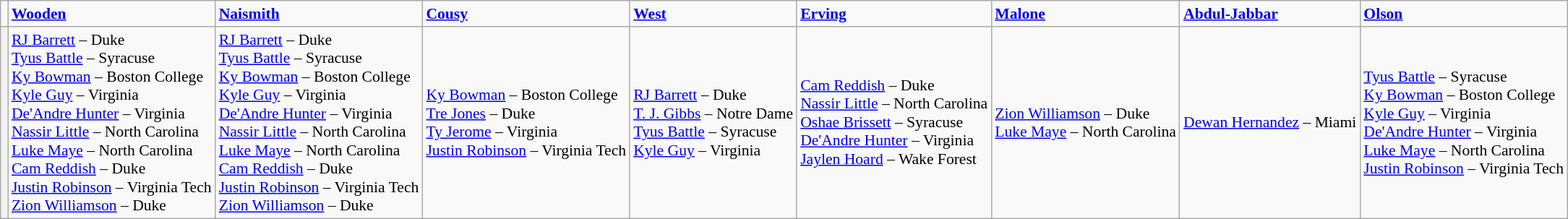<table class="wikitable" style="white-space:nowrap; font-size:90%;">
<tr>
<td></td>
<td><strong><a href='#'>Wooden</a></strong></td>
<td><strong><a href='#'>Naismith</a></strong></td>
<td><strong><a href='#'>Cousy</a></strong></td>
<td><strong><a href='#'>West</a></strong></td>
<td><strong><a href='#'>Erving</a></strong></td>
<td><strong><a href='#'>Malone</a></strong></td>
<td><strong><a href='#'>Abdul-Jabbar</a></strong></td>
<td><strong><a href='#'>Olson</a></strong></td>
</tr>
<tr>
<th></th>
<td><a href='#'>RJ Barrett</a> – Duke <br> <a href='#'>Tyus Battle</a> – Syracuse <br> <a href='#'>Ky Bowman</a> – Boston College <br> <a href='#'>Kyle Guy</a> – Virginia <br> <a href='#'>De'Andre Hunter</a> – Virginia <br> <a href='#'>Nassir Little</a> – North Carolina <br> <a href='#'>Luke Maye</a> – North Carolina <br> <a href='#'>Cam Reddish</a> – Duke <br> <a href='#'>Justin Robinson</a> – Virginia Tech <br> <a href='#'>Zion Williamson</a> – Duke</td>
<td><a href='#'>RJ Barrett</a> – Duke <br> <a href='#'>Tyus Battle</a> – Syracuse <br> <a href='#'>Ky Bowman</a> – Boston College <br> <a href='#'>Kyle Guy</a> – Virginia <br> <a href='#'>De'Andre Hunter</a> – Virginia <br> <a href='#'>Nassir Little</a> – North Carolina <br> <a href='#'>Luke Maye</a> – North Carolina <br> <a href='#'>Cam Reddish</a> – Duke <br> <a href='#'>Justin Robinson</a> – Virginia Tech <br> <a href='#'>Zion Williamson</a> – Duke</td>
<td><a href='#'>Ky Bowman</a> – Boston College <br> <a href='#'>Tre Jones</a> – Duke <br> <a href='#'>Ty Jerome</a> – Virginia <br> <a href='#'>Justin Robinson</a> – Virginia Tech</td>
<td><a href='#'>RJ Barrett</a> – Duke <br> <a href='#'>T. J. Gibbs</a> – Notre Dame <br> <a href='#'>Tyus Battle</a> – Syracuse <br> <a href='#'>Kyle Guy</a> – Virginia</td>
<td><a href='#'>Cam Reddish</a> – Duke <br> <a href='#'>Nassir Little</a> – North Carolina <br> <a href='#'>Oshae Brissett</a> – Syracuse <br> <a href='#'>De'Andre Hunter</a> – Virginia <br> <a href='#'>Jaylen Hoard</a> – Wake Forest</td>
<td><a href='#'>Zion Williamson</a> – Duke <br> <a href='#'>Luke Maye</a> – North Carolina</td>
<td><a href='#'>Dewan Hernandez</a> – Miami</td>
<td><a href='#'>Tyus Battle</a> – Syracuse <br> <a href='#'>Ky Bowman</a> – Boston College <br> <a href='#'>Kyle Guy</a> – Virginia <br> <a href='#'>De'Andre Hunter</a> – Virginia <br> <a href='#'>Luke Maye</a> – North Carolina <br> <a href='#'>Justin Robinson</a> – Virginia Tech</td>
</tr>
</table>
